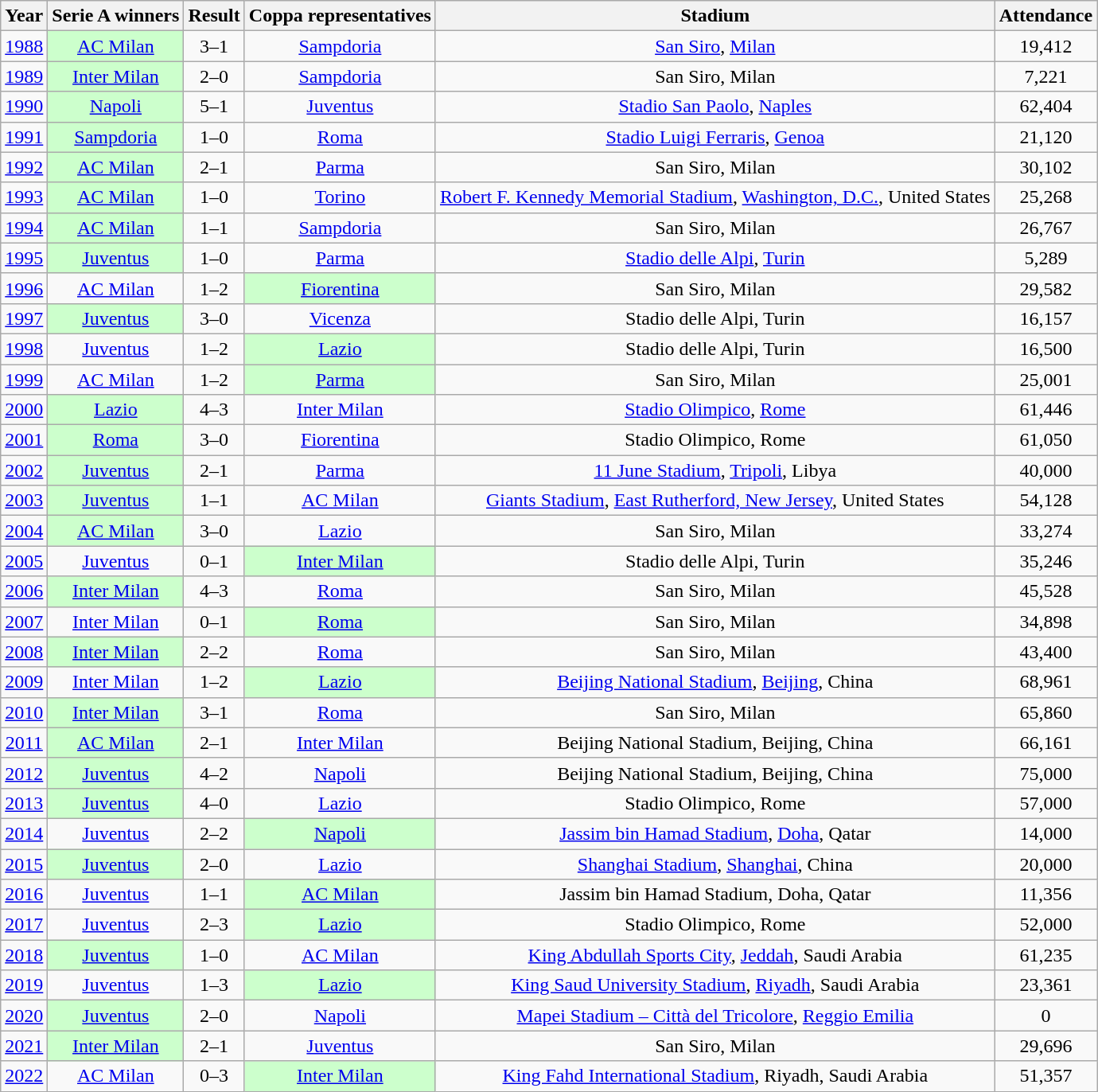<table class="wikitable plainrowheaders sortable">
<tr>
<th scope=col>Year</th>
<th scope=col>Serie A winners</th>
<th scope=col>Result</th>
<th scope=col>Coppa representatives</th>
<th scope=col>Stadium</th>
<th scope=col>Attendance</th>
</tr>
<tr>
<td align=center><a href='#'>1988</a></td>
<td style="background:#cfc;" align=center><a href='#'>AC Milan</a></td>
<td align=center>3–1</td>
<td align=center><a href='#'>Sampdoria</a></td>
<td align=center><a href='#'>San Siro</a>, <a href='#'>Milan</a></td>
<td align=center>19,412</td>
</tr>
<tr>
<td align=center><a href='#'>1989</a></td>
<td style="background:#cfc;" align=center><a href='#'>Inter Milan</a></td>
<td align=center>2–0</td>
<td align=center><a href='#'>Sampdoria</a></td>
<td align=center>San Siro, Milan</td>
<td align=center>7,221</td>
</tr>
<tr>
<td align=center><a href='#'>1990</a></td>
<td style="background:#cfc;" align=center><a href='#'>Napoli</a></td>
<td align=center>5–1</td>
<td align=center><a href='#'>Juventus</a></td>
<td align=center><a href='#'>Stadio San Paolo</a>, <a href='#'>Naples</a></td>
<td align=center>62,404</td>
</tr>
<tr>
<td align=center><a href='#'>1991</a></td>
<td style="background:#cfc;" align=center><a href='#'>Sampdoria</a></td>
<td align=center>1–0</td>
<td align=center><a href='#'>Roma</a></td>
<td align=center><a href='#'>Stadio Luigi Ferraris</a>, <a href='#'>Genoa</a></td>
<td align=center>21,120</td>
</tr>
<tr>
<td align=center><a href='#'>1992</a></td>
<td style="background:#cfc;" align=center><a href='#'>AC Milan</a></td>
<td align=center>2–1</td>
<td align=center><a href='#'>Parma</a></td>
<td align=center>San Siro, Milan</td>
<td align=center>30,102</td>
</tr>
<tr>
<td align=center><a href='#'>1993</a></td>
<td style="background:#cfc;" align=center><a href='#'>AC Milan</a></td>
<td align=center>1–0</td>
<td align=center><a href='#'>Torino</a></td>
<td align=center><a href='#'>Robert F. Kennedy Memorial Stadium</a>, <a href='#'>Washington, D.C.</a>, United States</td>
<td align=center>25,268</td>
</tr>
<tr>
<td align=center><a href='#'>1994</a></td>
<td style="background:#cfc;" align=center><a href='#'>AC Milan</a></td>
<td align=center>1–1 </td>
<td align=center><a href='#'>Sampdoria</a></td>
<td align=center>San Siro, Milan</td>
<td align=center>26,767</td>
</tr>
<tr>
<td align=center><a href='#'>1995</a></td>
<td style="background:#cfc;" align=center><a href='#'>Juventus</a></td>
<td align=center>1–0</td>
<td align=center><a href='#'>Parma</a></td>
<td align=center><a href='#'>Stadio delle Alpi</a>, <a href='#'>Turin</a></td>
<td align=center>5,289</td>
</tr>
<tr>
<td align=center><a href='#'>1996</a></td>
<td align=center><a href='#'>AC Milan</a></td>
<td align=center>1–2</td>
<td style="background:#cfc;" align=center><a href='#'>Fiorentina</a></td>
<td align=center>San Siro, Milan</td>
<td align=center>29,582</td>
</tr>
<tr>
<td align=center><a href='#'>1997</a></td>
<td style="background:#cfc;" align=center><a href='#'>Juventus</a></td>
<td align=center>3–0</td>
<td align=center><a href='#'>Vicenza</a></td>
<td align=center>Stadio delle Alpi, Turin</td>
<td align=center>16,157</td>
</tr>
<tr>
<td align=center><a href='#'>1998</a></td>
<td align=center><a href='#'>Juventus</a></td>
<td align=center>1–2</td>
<td style="background:#cfc;" align=center><a href='#'>Lazio</a></td>
<td align=center>Stadio delle Alpi, Turin</td>
<td align=center>16,500</td>
</tr>
<tr>
<td align=center><a href='#'>1999</a></td>
<td align=center><a href='#'>AC Milan</a></td>
<td align=center>1–2</td>
<td style="background:#cfc;" align=center><a href='#'>Parma</a></td>
<td align=center>San Siro, Milan</td>
<td align=center>25,001</td>
</tr>
<tr>
<td align=center><a href='#'>2000</a></td>
<td style="background:#cfc;" align=center><a href='#'>Lazio</a></td>
<td align=center>4–3</td>
<td align=center><a href='#'>Inter Milan</a></td>
<td align=center><a href='#'>Stadio Olimpico</a>, <a href='#'>Rome</a></td>
<td align=center>61,446</td>
</tr>
<tr>
<td align=center><a href='#'>2001</a></td>
<td style="background:#cfc;" align=center><a href='#'>Roma</a></td>
<td align=center>3–0</td>
<td align=center><a href='#'>Fiorentina</a></td>
<td align=center>Stadio Olimpico, Rome</td>
<td align=center>61,050</td>
</tr>
<tr>
<td align=center><a href='#'>2002</a></td>
<td style="background:#cfc;" align=center><a href='#'>Juventus</a></td>
<td align=center>2–1</td>
<td align=center><a href='#'>Parma</a></td>
<td align=center><a href='#'>11 June Stadium</a>, <a href='#'>Tripoli</a>, Libya</td>
<td align=center>40,000</td>
</tr>
<tr>
<td align=center><a href='#'>2003</a></td>
<td style="background:#cfc;" align=center><a href='#'>Juventus</a></td>
<td align=center>1–1  </td>
<td align=center><a href='#'>AC Milan</a></td>
<td align=center><a href='#'>Giants Stadium</a>, <a href='#'>East Rutherford, New Jersey</a>, United States</td>
<td align=center>54,128</td>
</tr>
<tr>
<td align=center><a href='#'>2004</a></td>
<td style="background:#cfc;" align=center><a href='#'>AC Milan</a></td>
<td align=center>3–0</td>
<td align=center><a href='#'>Lazio</a></td>
<td align=center>San Siro, Milan</td>
<td align=center>33,274</td>
</tr>
<tr>
<td align=center><a href='#'>2005</a></td>
<td align=center><a href='#'>Juventus</a></td>
<td align=center>0–1 </td>
<td style="background:#cfc;" align=center><a href='#'>Inter Milan</a></td>
<td align=center>Stadio delle Alpi, Turin</td>
<td align=center>35,246</td>
</tr>
<tr>
<td align=center><a href='#'>2006</a></td>
<td style="background:#cfc;" align=center><a href='#'>Inter Milan</a></td>
<td align=center>4–3 </td>
<td align=center><a href='#'>Roma</a></td>
<td align=center>San Siro, Milan</td>
<td align=center>45,528</td>
</tr>
<tr>
<td align=center><a href='#'>2007</a></td>
<td align=center><a href='#'>Inter Milan</a></td>
<td align=center>0–1</td>
<td style="background:#cfc;" align=center><a href='#'>Roma</a></td>
<td align=center>San Siro, Milan</td>
<td align=center>34,898</td>
</tr>
<tr>
<td align=center><a href='#'>2008</a></td>
<td style="background:#cfc;" align=center><a href='#'>Inter Milan</a></td>
<td align=center>2–2  </td>
<td align=center><a href='#'>Roma</a></td>
<td align=center>San Siro, Milan</td>
<td align=center>43,400</td>
</tr>
<tr>
<td align=center><a href='#'>2009</a></td>
<td align=center><a href='#'>Inter Milan</a></td>
<td align=center>1–2</td>
<td style="background:#cfc;" align=center><a href='#'>Lazio</a></td>
<td align=center><a href='#'>Beijing National Stadium</a>, <a href='#'>Beijing</a>, China</td>
<td align=center>68,961</td>
</tr>
<tr>
<td align=center><a href='#'>2010</a></td>
<td style="background:#cfc;" align=center><a href='#'>Inter Milan</a></td>
<td align=center>3–1</td>
<td align=center><a href='#'>Roma</a></td>
<td align=center>San Siro, Milan</td>
<td align=center>65,860</td>
</tr>
<tr>
<td align=center><a href='#'>2011</a></td>
<td style="background:#cfc;" align=center><a href='#'>AC Milan</a></td>
<td align=center>2–1</td>
<td align=center><a href='#'>Inter Milan</a></td>
<td align=center>Beijing National Stadium, Beijing, China</td>
<td align=center>66,161</td>
</tr>
<tr>
<td align=center><a href='#'>2012</a></td>
<td style="background:#cfc;" align=center><a href='#'>Juventus</a></td>
<td align=center>4–2 </td>
<td align=center><a href='#'>Napoli</a></td>
<td align=center>Beijing National Stadium, Beijing, China</td>
<td align=center>75,000</td>
</tr>
<tr>
<td align=center><a href='#'>2013</a></td>
<td style="background:#cfc;" align=center><a href='#'>Juventus</a></td>
<td align=center>4–0</td>
<td align=center><a href='#'>Lazio</a></td>
<td align=center>Stadio Olimpico, Rome</td>
<td align=center>57,000</td>
</tr>
<tr>
<td align=center><a href='#'>2014</a></td>
<td align=center><a href='#'>Juventus</a></td>
<td align=center>2–2  </td>
<td style="background:#cfc;" align=center><a href='#'>Napoli</a></td>
<td align=center><a href='#'>Jassim bin Hamad Stadium</a>, <a href='#'>Doha</a>, Qatar</td>
<td align=center>14,000</td>
</tr>
<tr>
<td align=center><a href='#'>2015</a></td>
<td style="background:#cfc;" align=center><a href='#'>Juventus</a></td>
<td align=center>2–0</td>
<td align=center><a href='#'>Lazio</a></td>
<td align=center><a href='#'>Shanghai Stadium</a>, <a href='#'>Shanghai</a>, China</td>
<td align=center>20,000</td>
</tr>
<tr>
<td align=center><a href='#'>2016</a></td>
<td align=center><a href='#'>Juventus</a></td>
<td align=center>1–1  </td>
<td style="background:#cfc;" align=center><a href='#'>AC Milan</a></td>
<td align=center>Jassim bin Hamad Stadium, Doha, Qatar</td>
<td align=center>11,356</td>
</tr>
<tr>
<td align=center><a href='#'>2017</a></td>
<td align=center><a href='#'>Juventus</a></td>
<td align=center>2–3</td>
<td style="background:#cfc;" align=center><a href='#'>Lazio</a></td>
<td align=center>Stadio Olimpico, Rome</td>
<td align=center>52,000</td>
</tr>
<tr>
<td align=center><a href='#'>2018</a></td>
<td style="background:#cfc;" align=center><a href='#'>Juventus</a></td>
<td align=center>1–0</td>
<td align=center><a href='#'>AC Milan</a></td>
<td align=center><a href='#'>King Abdullah Sports City</a>, <a href='#'>Jeddah</a>, Saudi Arabia</td>
<td align=center>61,235</td>
</tr>
<tr>
<td align=center><a href='#'>2019</a></td>
<td align=center><a href='#'>Juventus</a></td>
<td align=center>1–3</td>
<td style="background:#cfc;" align=center><a href='#'>Lazio</a></td>
<td align=center><a href='#'>King Saud University Stadium</a>, <a href='#'>Riyadh</a>, Saudi Arabia</td>
<td align=center>23,361</td>
</tr>
<tr>
<td align=center><a href='#'>2020</a></td>
<td style="background:#cfc;" align=center><a href='#'>Juventus</a></td>
<td align=center>2–0</td>
<td align=center><a href='#'>Napoli</a></td>
<td align=center><a href='#'>Mapei Stadium – Città del Tricolore</a>, <a href='#'>Reggio Emilia</a></td>
<td align=center>0</td>
</tr>
<tr>
<td align=center><a href='#'>2021</a></td>
<td style="background:#cfc;" align=center><a href='#'>Inter Milan</a></td>
<td align=center>2–1 </td>
<td align=center><a href='#'>Juventus</a></td>
<td align=center>San Siro, Milan</td>
<td align=center>29,696</td>
</tr>
<tr>
<td align=center><a href='#'>2022</a></td>
<td align=center><a href='#'>AC Milan</a></td>
<td align=center>0–3</td>
<td style="background:#cfc;" align=center><a href='#'>Inter Milan</a></td>
<td align=center><a href='#'>King Fahd International Stadium</a>, Riyadh, Saudi Arabia</td>
<td align=center>51,357</td>
</tr>
</table>
